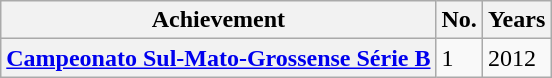<table class="wikitable plainrowheaders">
<tr>
<th scope=col>Achievement</th>
<th scope=col>No.</th>
<th scope=col>Years</th>
</tr>
<tr>
<th scope=row><a href='#'>Campeonato Sul-Mato-Grossense Série B</a></th>
<td>1</td>
<td>2012</td>
</tr>
</table>
